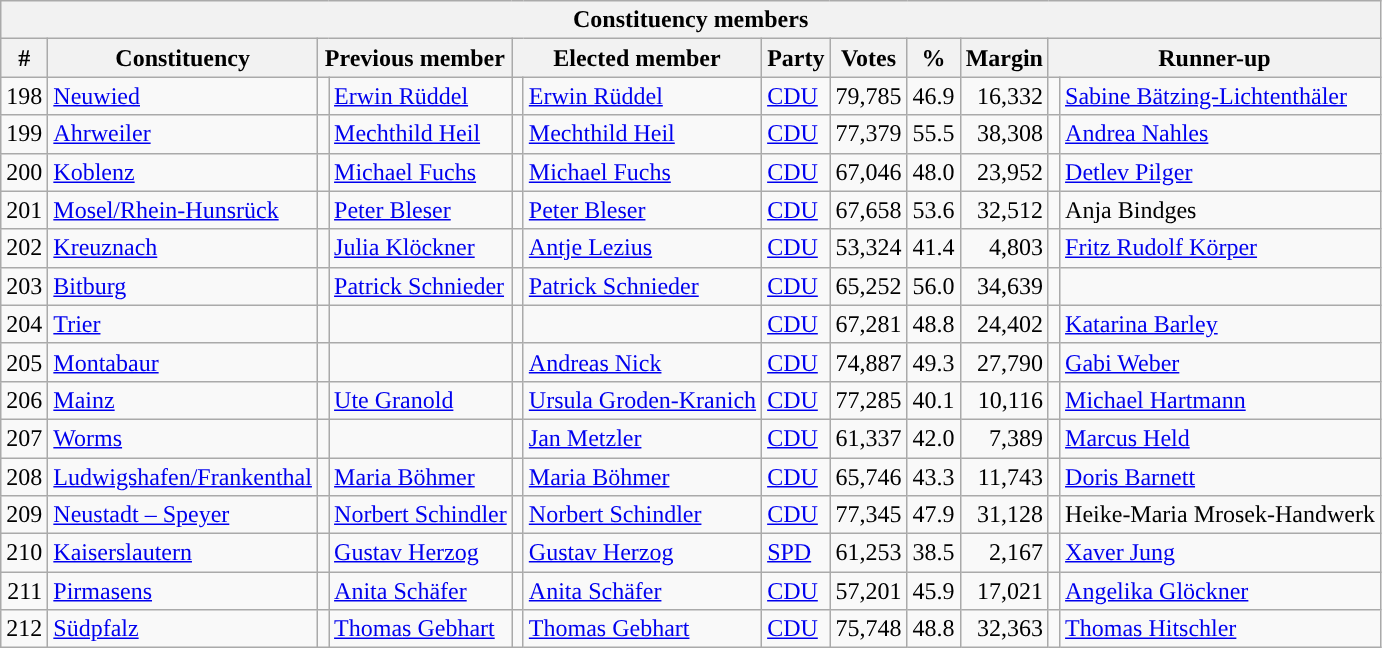<table class="wikitable sortable" style="text-align:right">
<tr>
<th colspan="12">Constituency members</th>
</tr>
<tr>
<th>#</th>
<th>Constituency</th>
<th colspan="2">Previous member</th>
<th colspan="2">Elected member</th>
<th>Party</th>
<th>Votes</th>
<th>%</th>
<th>Margin</th>
<th colspan="2">Runner-up</th>
</tr>
<tr>
<td>198</td>
<td align=left><a href='#'>Neuwied</a></td>
<td bgcolor=></td>
<td align=left><a href='#'>Erwin Rüddel</a></td>
<td bgcolor=></td>
<td align=left><a href='#'>Erwin Rüddel</a></td>
<td align=left><a href='#'>CDU</a></td>
<td>79,785</td>
<td>46.9</td>
<td>16,332</td>
<td bgcolor=></td>
<td align=left><a href='#'>Sabine Bätzing-Lichtenthäler</a></td>
</tr>
<tr>
<td>199</td>
<td align=left><a href='#'>Ahrweiler</a></td>
<td bgcolor=></td>
<td align=left><a href='#'>Mechthild Heil</a></td>
<td bgcolor=></td>
<td align=left><a href='#'>Mechthild Heil</a></td>
<td align=left><a href='#'>CDU</a></td>
<td>77,379</td>
<td>55.5</td>
<td>38,308</td>
<td bgcolor=></td>
<td align=left><a href='#'>Andrea Nahles</a></td>
</tr>
<tr>
<td>200</td>
<td align=left><a href='#'>Koblenz</a></td>
<td bgcolor=></td>
<td align=left><a href='#'>Michael Fuchs</a></td>
<td bgcolor=></td>
<td align=left><a href='#'>Michael Fuchs</a></td>
<td align=left><a href='#'>CDU</a></td>
<td>67,046</td>
<td>48.0</td>
<td>23,952</td>
<td bgcolor=></td>
<td align=left><a href='#'>Detlev Pilger</a></td>
</tr>
<tr>
<td>201</td>
<td align=left><a href='#'>Mosel/Rhein-Hunsrück</a></td>
<td bgcolor=></td>
<td align=left><a href='#'>Peter Bleser</a></td>
<td bgcolor=></td>
<td align=left><a href='#'>Peter Bleser</a></td>
<td align=left><a href='#'>CDU</a></td>
<td>67,658</td>
<td>53.6</td>
<td>32,512</td>
<td bgcolor=></td>
<td align=left>Anja Bindges</td>
</tr>
<tr>
<td>202</td>
<td align=left><a href='#'>Kreuznach</a></td>
<td bgcolor=></td>
<td align=left><a href='#'>Julia Klöckner</a></td>
<td bgcolor=></td>
<td align=left><a href='#'>Antje Lezius</a></td>
<td align=left><a href='#'>CDU</a></td>
<td>53,324</td>
<td>41.4</td>
<td>4,803</td>
<td bgcolor=></td>
<td align=left><a href='#'>Fritz Rudolf Körper</a></td>
</tr>
<tr>
<td>203</td>
<td align=left><a href='#'>Bitburg</a></td>
<td bgcolor=></td>
<td align=left><a href='#'>Patrick Schnieder</a></td>
<td bgcolor=></td>
<td align=left><a href='#'>Patrick Schnieder</a></td>
<td align=left><a href='#'>CDU</a></td>
<td>65,252</td>
<td>56.0</td>
<td>34,639</td>
<td bgcolor=></td>
<td align=left></td>
</tr>
<tr>
<td>204</td>
<td align=left><a href='#'>Trier</a></td>
<td bgcolor=></td>
<td align=left></td>
<td></td>
<td align=left></td>
<td align="left"><a href='#'>CDU</a></td>
<td>67,281</td>
<td>48.8</td>
<td>24,402</td>
<td bgcolor=></td>
<td align=left><a href='#'>Katarina Barley</a></td>
</tr>
<tr>
<td>205</td>
<td align=left><a href='#'>Montabaur</a></td>
<td bgcolor=></td>
<td align=left></td>
<td></td>
<td align=left><a href='#'>Andreas Nick</a></td>
<td align=left><a href='#'>CDU</a></td>
<td>74,887</td>
<td>49.3</td>
<td>27,790</td>
<td bgcolor=></td>
<td align=left><a href='#'>Gabi Weber</a></td>
</tr>
<tr>
<td>206</td>
<td align=left><a href='#'>Mainz</a></td>
<td bgcolor=></td>
<td align=left><a href='#'>Ute Granold</a></td>
<td bgcolor=></td>
<td align=left><a href='#'>Ursula Groden-Kranich</a></td>
<td align=left><a href='#'>CDU</a></td>
<td>77,285</td>
<td>40.1</td>
<td>10,116</td>
<td bgcolor=></td>
<td align=left><a href='#'>Michael Hartmann</a></td>
</tr>
<tr>
<td>207</td>
<td align=left><a href='#'>Worms</a></td>
<td bgcolor=></td>
<td align=left></td>
<td></td>
<td align=left><a href='#'>Jan Metzler</a></td>
<td align=left><a href='#'>CDU</a></td>
<td>61,337</td>
<td>42.0</td>
<td>7,389</td>
<td bgcolor=></td>
<td align=left><a href='#'>Marcus Held</a></td>
</tr>
<tr>
<td>208</td>
<td align=left><a href='#'>Ludwigshafen/Frankenthal</a></td>
<td bgcolor=></td>
<td align=left><a href='#'>Maria Böhmer</a></td>
<td bgcolor=></td>
<td align=left><a href='#'>Maria Böhmer</a></td>
<td align=left><a href='#'>CDU</a></td>
<td>65,746</td>
<td>43.3</td>
<td>11,743</td>
<td bgcolor=></td>
<td align=left><a href='#'>Doris Barnett</a></td>
</tr>
<tr>
<td>209</td>
<td align=left><a href='#'>Neustadt – Speyer</a></td>
<td bgcolor=></td>
<td align=left><a href='#'>Norbert Schindler</a></td>
<td></td>
<td align=left><a href='#'>Norbert Schindler</a></td>
<td align="left"><a href='#'>CDU</a></td>
<td>77,345</td>
<td>47.9</td>
<td>31,128</td>
<td bgcolor=></td>
<td align=left>Heike-Maria Mrosek-Handwerk</td>
</tr>
<tr>
<td>210</td>
<td align=left><a href='#'>Kaiserslautern</a></td>
<td bgcolor=></td>
<td align=left><a href='#'>Gustav Herzog</a></td>
<td bgcolor=></td>
<td align=left><a href='#'>Gustav Herzog</a></td>
<td align=left><a href='#'>SPD</a></td>
<td>61,253</td>
<td>38.5</td>
<td>2,167</td>
<td bgcolor=></td>
<td align=left><a href='#'>Xaver Jung</a></td>
</tr>
<tr>
<td>211</td>
<td align=left><a href='#'>Pirmasens</a></td>
<td bgcolor=></td>
<td align=left><a href='#'>Anita Schäfer</a></td>
<td bgcolor=></td>
<td align=left><a href='#'>Anita Schäfer</a></td>
<td align=left><a href='#'>CDU</a></td>
<td>57,201</td>
<td>45.9</td>
<td>17,021</td>
<td bgcolor=></td>
<td align=left><a href='#'>Angelika Glöckner</a></td>
</tr>
<tr>
<td>212</td>
<td align=left><a href='#'>Südpfalz</a></td>
<td bgcolor=></td>
<td align=left><a href='#'>Thomas Gebhart</a></td>
<td bgcolor=></td>
<td align=left><a href='#'>Thomas Gebhart</a></td>
<td align=left><a href='#'>CDU</a></td>
<td>75,748</td>
<td>48.8</td>
<td>32,363</td>
<td bgcolor=></td>
<td align=left><a href='#'>Thomas Hitschler</a></td>
</tr>
</table>
